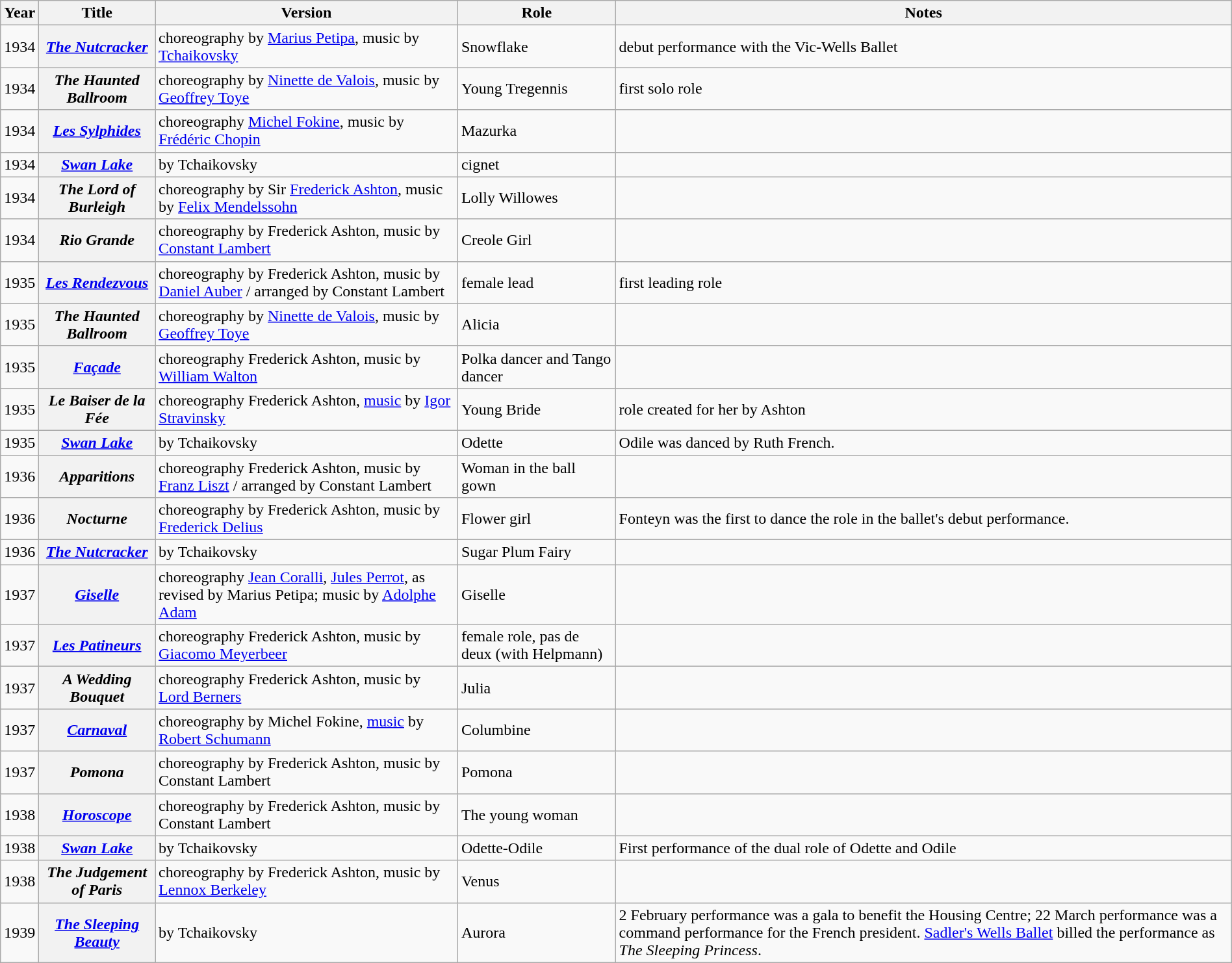<table class="wikitable plainrowheaders sortable" style="margin-right: 0;">
<tr>
<th scope="col">Year</th>
<th scope="col">Title</th>
<th scope="col">Version</th>
<th scope="col">Role</th>
<th scope="col" class="unsortable">Notes</th>
</tr>
<tr>
<td>1934</td>
<th scope="row"><em><a href='#'>The Nutcracker</a></em></th>
<td>choreography by <a href='#'>Marius Petipa</a>, music by <a href='#'>Tchaikovsky</a></td>
<td>Snowflake</td>
<td>debut performance with the Vic-Wells Ballet</td>
</tr>
<tr>
<td>1934</td>
<th scope="row"><em>The Haunted Ballroom</em></th>
<td>choreography by <a href='#'>Ninette de Valois</a>, music by <a href='#'>Geoffrey Toye</a></td>
<td>Young Tregennis</td>
<td>first solo role</td>
</tr>
<tr>
<td>1934</td>
<th scope="row"><em><a href='#'>Les Sylphides</a></em></th>
<td>choreography <a href='#'>Michel Fokine</a>, music by <a href='#'>Frédéric Chopin</a></td>
<td>Mazurka</td>
<td></td>
</tr>
<tr>
<td>1934</td>
<th scope="row"><em><a href='#'>Swan Lake</a></em></th>
<td>by Tchaikovsky</td>
<td>cignet</td>
<td></td>
</tr>
<tr>
<td>1934</td>
<th scope="row"><em>The Lord of Burleigh</em></th>
<td>choreography by Sir <a href='#'>Frederick Ashton</a>, music by <a href='#'>Felix Mendelssohn</a></td>
<td>Lolly Willowes</td>
<td></td>
</tr>
<tr>
<td>1934</td>
<th scope="row"><em>Rio Grande</em></th>
<td>choreography by Frederick Ashton, music by <a href='#'>Constant Lambert</a></td>
<td>Creole Girl</td>
<td></td>
</tr>
<tr>
<td>1935</td>
<th scope="row"><em><a href='#'>Les Rendezvous</a></em></th>
<td>choreography by Frederick Ashton, music by <a href='#'>Daniel Auber</a> / arranged by Constant Lambert</td>
<td>female lead</td>
<td>first leading role</td>
</tr>
<tr>
<td>1935</td>
<th scope="row"><em>The Haunted Ballroom</em></th>
<td>choreography by <a href='#'>Ninette de Valois</a>, music by <a href='#'>Geoffrey Toye</a></td>
<td>Alicia</td>
<td></td>
</tr>
<tr>
<td>1935</td>
<th scope="row"><em><a href='#'>Façade</a></em></th>
<td>choreography Frederick Ashton, music by <a href='#'>William Walton</a></td>
<td>Polka dancer and Tango dancer</td>
<td></td>
</tr>
<tr>
<td>1935</td>
<th scope="row"><em>Le Baiser de la Fée</em></th>
<td>choreography Frederick Ashton, <a href='#'>music</a> by <a href='#'>Igor Stravinsky</a></td>
<td>Young Bride</td>
<td>role created for her by Ashton</td>
</tr>
<tr>
<td>1935</td>
<th scope="row"><em><a href='#'>Swan Lake</a></em></th>
<td>by Tchaikovsky</td>
<td>Odette</td>
<td>Odile was danced by Ruth French.</td>
</tr>
<tr>
<td>1936</td>
<th scope="row"><em>Apparitions</em></th>
<td>choreography Frederick Ashton, music by <a href='#'>Franz Liszt</a> / arranged by Constant Lambert</td>
<td>Woman in the ball gown</td>
<td></td>
</tr>
<tr>
<td>1936</td>
<th scope="row"><em>Nocturne</em></th>
<td>choreography by Frederick Ashton, music by <a href='#'>Frederick Delius</a></td>
<td>Flower girl</td>
<td>Fonteyn was the first to dance the role in the ballet's debut performance.</td>
</tr>
<tr>
<td>1936</td>
<th scope="row"><em><a href='#'>The Nutcracker</a></em></th>
<td>by Tchaikovsky</td>
<td>Sugar Plum Fairy</td>
<td></td>
</tr>
<tr>
<td>1937</td>
<th scope="row"><em><a href='#'>Giselle</a></em></th>
<td>choreography <a href='#'>Jean Coralli</a>, <a href='#'>Jules Perrot</a>, as revised by Marius Petipa; music by <a href='#'>Adolphe Adam</a></td>
<td>Giselle</td>
<td></td>
</tr>
<tr>
<td>1937</td>
<th scope="row"><em><a href='#'>Les Patineurs</a></em></th>
<td>choreography Frederick Ashton, music by <a href='#'>Giacomo Meyerbeer</a></td>
<td>female role, pas de deux (with Helpmann)</td>
<td></td>
</tr>
<tr>
<td>1937</td>
<th scope="row"><em>A Wedding Bouquet</em></th>
<td>choreography Frederick Ashton, music by <a href='#'>Lord Berners</a></td>
<td>Julia</td>
<td></td>
</tr>
<tr>
<td>1937</td>
<th scope="row"><em><a href='#'>Carnaval</a></em></th>
<td>choreography by Michel Fokine, <a href='#'>music</a> by <a href='#'>Robert Schumann</a></td>
<td>Columbine</td>
<td></td>
</tr>
<tr>
<td>1937</td>
<th scope="row"><em>Pomona</em></th>
<td>choreography by Frederick Ashton, music by Constant Lambert</td>
<td>Pomona</td>
<td></td>
</tr>
<tr>
<td>1938</td>
<th scope="row"><em><a href='#'>Horoscope</a></em></th>
<td>choreography by Frederick Ashton, music by Constant Lambert</td>
<td>The young woman</td>
</tr>
<tr>
<td>1938</td>
<th scope="row"><em><a href='#'>Swan Lake</a></em></th>
<td>by Tchaikovsky</td>
<td>Odette-Odile</td>
<td>First performance of the dual role of Odette and Odile</td>
</tr>
<tr>
<td>1938</td>
<th scope="row"><em>The Judgement of Paris</em></th>
<td>choreography by Frederick Ashton, music by <a href='#'>Lennox Berkeley</a></td>
<td>Venus</td>
<td></td>
</tr>
<tr>
<td>1939</td>
<th scope="row"><em><a href='#'>The Sleeping Beauty</a></em></th>
<td>by Tchaikovsky</td>
<td>Aurora</td>
<td>2 February performance was a gala to benefit the Housing Centre; 22 March performance was a command performance for the French president. <a href='#'>Sadler's Wells Ballet</a> billed the performance as <em>The Sleeping Princess</em>.</td>
</tr>
</table>
